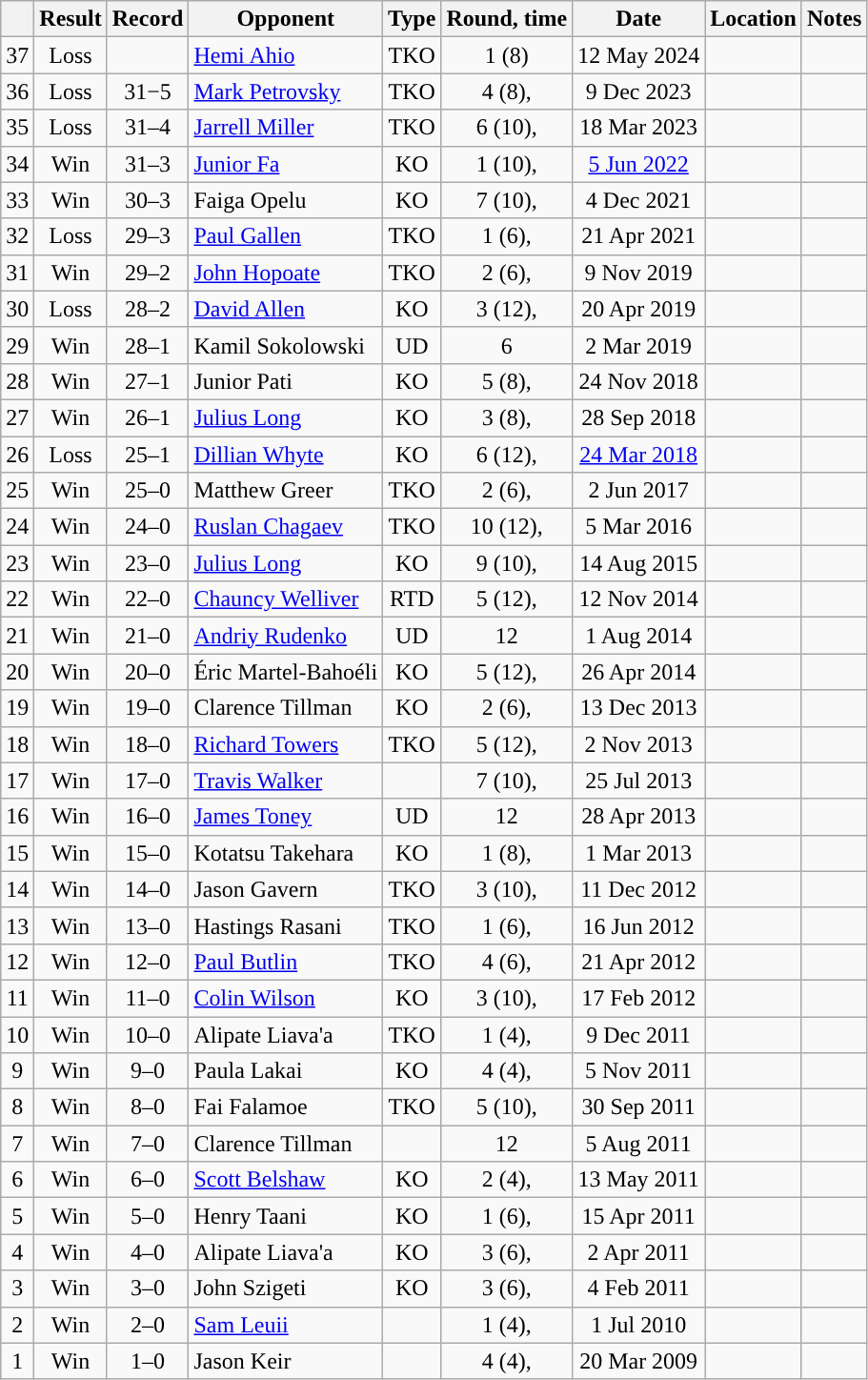<table class="wikitable" style="text-align:center">
<tr>
<th></th>
<th>Result</th>
<th>Record</th>
<th>Opponent</th>
<th>Type</th>
<th>Round, time</th>
<th>Date</th>
<th>Location</th>
<th>Notes</th>
</tr>
<tr>
<td>37</td>
<td>Loss</td>
<td></td>
<td style="text-align:left;"><a href='#'>Hemi Ahio</a></td>
<td>TKO</td>
<td>1 (8)</td>
<td>12 May 2024</td>
<td style="text-align:left;"></td>
<td></td>
</tr>
<tr>
<td>36</td>
<td>Loss</td>
<td>31−5</td>
<td style="text-align:left;"><a href='#'>Mark Petrovsky</a></td>
<td>TKO</td>
<td>4 (8), </td>
<td>9 Dec 2023</td>
<td style="text-align:left;"></td>
<td></td>
</tr>
<tr>
<td>35</td>
<td>Loss</td>
<td>31–4</td>
<td style="text-align:left;"><a href='#'>Jarrell Miller</a></td>
<td>TKO</td>
<td>6 (10), </td>
<td>18 Mar 2023</td>
<td style="text-align:left;"></td>
<td></td>
</tr>
<tr>
<td>34</td>
<td>Win</td>
<td>31–3</td>
<td style="text-align:left;"><a href='#'>Junior Fa</a></td>
<td>KO</td>
<td>1 (10), </td>
<td><a href='#'>5 Jun 2022</a></td>
<td style="text-align:left;"></td>
<td style="text-align:left;"></td>
</tr>
<tr>
<td>33</td>
<td>Win</td>
<td>30–3</td>
<td style="text-align:left;">Faiga Opelu</td>
<td>KO</td>
<td>7 (10), </td>
<td>4 Dec 2021</td>
<td style="text-align:left;"></td>
<td style="text-align:left;"></td>
</tr>
<tr>
<td>32</td>
<td>Loss</td>
<td>29–3</td>
<td style="text-align:left;"><a href='#'>Paul Gallen</a></td>
<td>TKO</td>
<td>1 (6), </td>
<td>21 Apr 2021</td>
<td style="text-align:left;"></td>
<td></td>
</tr>
<tr>
<td>31</td>
<td>Win</td>
<td>29–2</td>
<td style="text-align:left;"><a href='#'>John Hopoate</a></td>
<td>TKO</td>
<td>2 (6), </td>
<td>9 Nov 2019</td>
<td style="text-align:left;"></td>
<td></td>
</tr>
<tr>
<td>30</td>
<td>Loss</td>
<td>28–2</td>
<td style="text-align:left;"><a href='#'>David Allen</a></td>
<td>KO</td>
<td>3 (12), </td>
<td>20 Apr 2019</td>
<td style="text-align:left;"></td>
<td></td>
</tr>
<tr>
<td>29</td>
<td>Win</td>
<td>28–1</td>
<td style="text-align:left;">Kamil Sokolowski</td>
<td>UD</td>
<td>6</td>
<td>2 Mar 2019</td>
<td style="text-align:left;"></td>
<td></td>
</tr>
<tr>
<td>28</td>
<td>Win</td>
<td>27–1</td>
<td style="text-align:left;">Junior Pati</td>
<td>KO</td>
<td>5 (8), </td>
<td>24 Nov 2018</td>
<td style="text-align:left;"></td>
<td style="text-align:left;"></td>
</tr>
<tr>
<td>27</td>
<td>Win</td>
<td>26–1</td>
<td style="text-align:left;"><a href='#'>Julius Long</a></td>
<td>KO</td>
<td>3 (8), </td>
<td>28 Sep 2018</td>
<td style="text-align:left;"></td>
<td></td>
</tr>
<tr>
<td>26</td>
<td>Loss</td>
<td>25–1</td>
<td style="text-align:left;"><a href='#'>Dillian Whyte</a></td>
<td>KO</td>
<td>6 (12), </td>
<td><a href='#'>24 Mar 2018</a></td>
<td style="text-align:left;"></td>
<td style="text-align:left;"></td>
</tr>
<tr>
<td>25</td>
<td>Win</td>
<td>25–0</td>
<td style="text-align:left;">Matthew Greer</td>
<td>TKO</td>
<td>2 (6), </td>
<td>2 Jun 2017</td>
<td style="text-align:left;"></td>
<td></td>
</tr>
<tr>
<td>24</td>
<td>Win</td>
<td>24–0</td>
<td style="text-align:left;"><a href='#'>Ruslan Chagaev</a></td>
<td>TKO</td>
<td>10 (12), </td>
<td>5 Mar 2016</td>
<td style="text-align:left;"></td>
<td style="text-align:left;"></td>
</tr>
<tr>
<td>23</td>
<td>Win</td>
<td>23–0</td>
<td style="text-align:left;"><a href='#'>Julius Long</a></td>
<td>KO</td>
<td>9 (10), </td>
<td>14 Aug 2015</td>
<td style="text-align:left;"></td>
<td></td>
</tr>
<tr>
<td>22</td>
<td>Win</td>
<td>22–0</td>
<td style="text-align:left;"><a href='#'>Chauncy Welliver</a></td>
<td>RTD</td>
<td>5 (12), </td>
<td>12 Nov 2014</td>
<td style="text-align:left;"></td>
<td style="text-align:left;"></td>
</tr>
<tr>
<td>21</td>
<td>Win</td>
<td>21–0</td>
<td style="text-align:left;"><a href='#'>Andriy Rudenko</a></td>
<td>UD</td>
<td>12</td>
<td>1 Aug 2014</td>
<td style="text-align:left;"></td>
<td style="text-align:left;"></td>
</tr>
<tr>
<td>20</td>
<td>Win</td>
<td>20–0</td>
<td style="text-align:left;">Éric Martel-Bahoéli</td>
<td>KO</td>
<td>5 (12), </td>
<td>26 Apr 2014</td>
<td style="text-align:left;"></td>
<td style="text-align:left;"></td>
</tr>
<tr>
<td>19</td>
<td>Win</td>
<td>19–0</td>
<td style="text-align:left;">Clarence Tillman</td>
<td>KO</td>
<td>2 (6), </td>
<td>13 Dec 2013</td>
<td style="text-align:left;"></td>
<td></td>
</tr>
<tr>
<td>18</td>
<td>Win</td>
<td>18–0</td>
<td style="text-align:left;"><a href='#'>Richard Towers</a></td>
<td>TKO</td>
<td>5 (12), </td>
<td>2 Nov 2013</td>
<td style="text-align:left;"></td>
<td></td>
</tr>
<tr>
<td>17</td>
<td>Win</td>
<td>17–0</td>
<td style="text-align:left;"><a href='#'>Travis Walker</a></td>
<td></td>
<td>7 (10), </td>
<td>25 Jul 2013</td>
<td style="text-align:left;"></td>
<td></td>
</tr>
<tr>
<td>16</td>
<td>Win</td>
<td>16–0</td>
<td style="text-align:left;"><a href='#'>James Toney</a></td>
<td>UD</td>
<td>12</td>
<td>28 Apr 2013</td>
<td style="text-align:left;"></td>
<td style="text-align:left;"></td>
</tr>
<tr>
<td>15</td>
<td>Win</td>
<td>15–0</td>
<td style="text-align:left;">Kotatsu Takehara</td>
<td>KO</td>
<td>1 (8), </td>
<td>1 Mar 2013</td>
<td style="text-align:left;"></td>
<td></td>
</tr>
<tr>
<td>14</td>
<td>Win</td>
<td>14–0</td>
<td style="text-align:left;">Jason Gavern</td>
<td>TKO</td>
<td>3 (10), </td>
<td>11 Dec 2012</td>
<td style="text-align:left;"></td>
<td></td>
</tr>
<tr>
<td>13</td>
<td>Win</td>
<td>13–0</td>
<td style="text-align:left;">Hastings Rasani</td>
<td>TKO</td>
<td>1 (6), </td>
<td>16 Jun 2012</td>
<td style="text-align:left;"></td>
<td></td>
</tr>
<tr>
<td>12</td>
<td>Win</td>
<td>12–0</td>
<td style="text-align:left;"><a href='#'>Paul Butlin</a></td>
<td>TKO</td>
<td>4 (6), </td>
<td>21 Apr 2012</td>
<td style="text-align:left;"></td>
<td></td>
</tr>
<tr>
<td>11</td>
<td>Win</td>
<td>11–0</td>
<td style="text-align:left;"><a href='#'>Colin Wilson</a></td>
<td>KO</td>
<td>3 (10), </td>
<td>17 Feb 2012</td>
<td style="text-align:left;"></td>
<td style="text-align:left;"></td>
</tr>
<tr>
<td>10</td>
<td>Win</td>
<td>10–0</td>
<td style="text-align:left;">Alipate Liava'a</td>
<td>TKO</td>
<td>1 (4), </td>
<td>9 Dec 2011</td>
<td style="text-align:left;"></td>
<td></td>
</tr>
<tr>
<td>9</td>
<td>Win</td>
<td>9–0</td>
<td style="text-align:left;">Paula Lakai</td>
<td>KO</td>
<td>4 (4), </td>
<td>5 Nov 2011</td>
<td style="text-align:left;"></td>
<td></td>
</tr>
<tr>
<td>8</td>
<td>Win</td>
<td>8–0</td>
<td style="text-align:left;">Fai Falamoe</td>
<td>TKO</td>
<td>5 (10), </td>
<td>30 Sep 2011</td>
<td style="text-align:left;"></td>
<td style="text-align:left;"></td>
</tr>
<tr>
<td>7</td>
<td>Win</td>
<td>7–0</td>
<td style="text-align:left;">Clarence Tillman</td>
<td></td>
<td>12</td>
<td>5 Aug 2011</td>
<td style="text-align:left;"></td>
<td style="text-align:left;"></td>
</tr>
<tr>
<td>6</td>
<td>Win</td>
<td>6–0</td>
<td style="text-align:left;"><a href='#'>Scott Belshaw</a></td>
<td>KO</td>
<td>2 (4), </td>
<td>13 May 2011</td>
<td style="text-align:left;"></td>
<td></td>
</tr>
<tr>
<td>5</td>
<td>Win</td>
<td>5–0</td>
<td style="text-align:left;">Henry Taani</td>
<td>KO</td>
<td>1 (6), </td>
<td>15 Apr 2011</td>
<td style="text-align:left;"></td>
<td></td>
</tr>
<tr>
<td>4</td>
<td>Win</td>
<td>4–0</td>
<td style="text-align:left;">Alipate Liava'a</td>
<td>KO</td>
<td>3 (6), </td>
<td>2 Apr 2011</td>
<td style="text-align:left;"></td>
<td></td>
</tr>
<tr>
<td>3</td>
<td>Win</td>
<td>3–0</td>
<td style="text-align:left;">John Szigeti</td>
<td>KO</td>
<td>3 (6), </td>
<td>4 Feb 2011</td>
<td style="text-align:left;"></td>
<td></td>
</tr>
<tr>
<td>2</td>
<td>Win</td>
<td>2–0</td>
<td style="text-align:left;"><a href='#'>Sam Leuii</a></td>
<td></td>
<td>1 (4), </td>
<td>1 Jul 2010</td>
<td style="text-align:left;"></td>
<td></td>
</tr>
<tr>
<td>1</td>
<td>Win</td>
<td>1–0</td>
<td style="text-align:left;">Jason Keir</td>
<td></td>
<td>4 (4), </td>
<td>20 Mar 2009</td>
<td style="text-align:left;"></td>
<td></td>
</tr>
</table>
